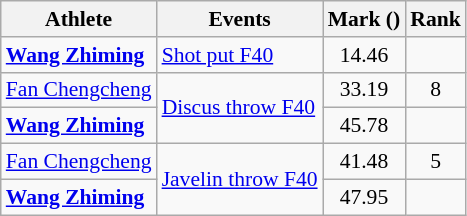<table class=wikitable style="text-align: center; font-size:90%">
<tr>
<th>Athlete</th>
<th>Events</th>
<th>Mark ()</th>
<th>Rank</th>
</tr>
<tr>
<td align=left><strong><a href='#'>Wang Zhiming</a></strong></td>
<td align=left><a href='#'>Shot put F40</a></td>
<td>14.46 </td>
<td></td>
</tr>
<tr>
<td align=left><a href='#'>Fan Chengcheng</a></td>
<td align=left rowspan=2><a href='#'>Discus throw F40</a></td>
<td>33.19</td>
<td>8</td>
</tr>
<tr>
<td align=left><strong><a href='#'>Wang Zhiming</a></strong></td>
<td>45.78 </td>
<td></td>
</tr>
<tr>
<td align=left><a href='#'>Fan Chengcheng</a></td>
<td align=left rowspan=2><a href='#'>Javelin throw F40</a></td>
<td>41.48</td>
<td>5</td>
</tr>
<tr>
<td align=left><strong><a href='#'>Wang Zhiming</a></strong></td>
<td>47.95 </td>
<td></td>
</tr>
</table>
